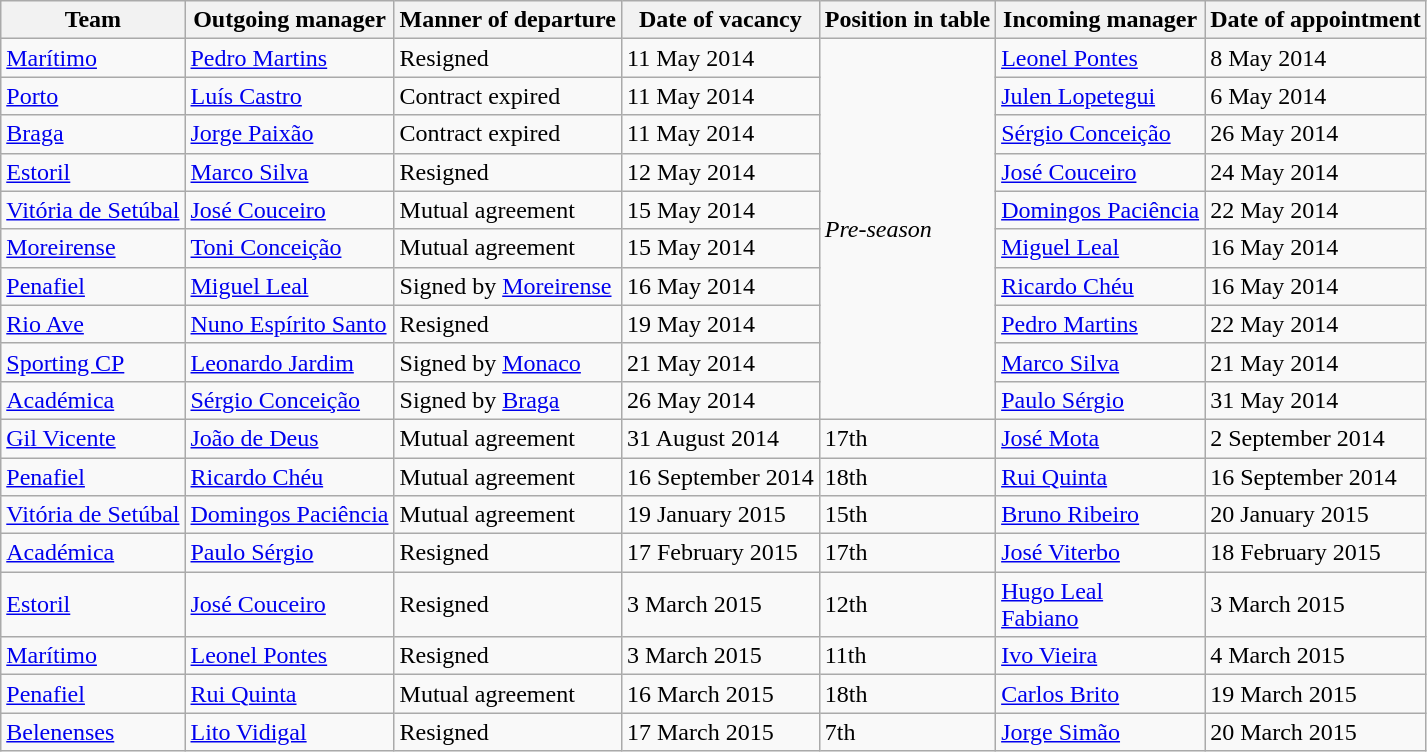<table class="wikitable sortable">
<tr>
<th>Team</th>
<th>Outgoing manager</th>
<th>Manner of departure</th>
<th>Date of vacancy</th>
<th>Position in table</th>
<th>Incoming manager</th>
<th>Date of appointment</th>
</tr>
<tr>
<td><a href='#'>Marítimo</a></td>
<td> <a href='#'>Pedro Martins</a></td>
<td>Resigned</td>
<td>11 May 2014</td>
<td rowspan=10><em>Pre-season</em></td>
<td> <a href='#'>Leonel Pontes</a></td>
<td>8 May 2014</td>
</tr>
<tr>
<td><a href='#'>Porto</a></td>
<td> <a href='#'>Luís Castro</a></td>
<td>Contract expired</td>
<td>11 May 2014</td>
<td> <a href='#'>Julen Lopetegui</a></td>
<td>6 May 2014</td>
</tr>
<tr>
<td><a href='#'>Braga</a></td>
<td> <a href='#'>Jorge Paixão</a></td>
<td>Contract expired</td>
<td>11 May 2014</td>
<td> <a href='#'>Sérgio Conceição</a></td>
<td>26 May 2014</td>
</tr>
<tr>
<td><a href='#'>Estoril</a></td>
<td> <a href='#'>Marco Silva</a></td>
<td>Resigned</td>
<td>12 May 2014</td>
<td> <a href='#'>José Couceiro</a></td>
<td>24 May 2014</td>
</tr>
<tr>
<td><a href='#'>Vitória de Setúbal</a></td>
<td> <a href='#'>José Couceiro</a></td>
<td>Mutual agreement</td>
<td>15 May 2014</td>
<td> <a href='#'>Domingos Paciência</a></td>
<td>22 May 2014</td>
</tr>
<tr>
<td><a href='#'>Moreirense</a></td>
<td> <a href='#'>Toni Conceição</a></td>
<td>Mutual agreement</td>
<td>15 May 2014</td>
<td> <a href='#'>Miguel Leal</a></td>
<td>16 May 2014</td>
</tr>
<tr>
<td><a href='#'>Penafiel</a></td>
<td> <a href='#'>Miguel Leal</a></td>
<td>Signed by <a href='#'>Moreirense</a></td>
<td>16 May 2014</td>
<td> <a href='#'>Ricardo Chéu</a></td>
<td>16 May 2014</td>
</tr>
<tr>
<td><a href='#'>Rio Ave</a></td>
<td> <a href='#'>Nuno Espírito Santo</a></td>
<td>Resigned</td>
<td>19 May 2014</td>
<td> <a href='#'>Pedro Martins</a></td>
<td>22 May 2014</td>
</tr>
<tr>
<td><a href='#'>Sporting CP</a></td>
<td> <a href='#'>Leonardo Jardim</a></td>
<td>Signed by <a href='#'>Monaco</a></td>
<td>21 May 2014</td>
<td> <a href='#'>Marco Silva</a></td>
<td>21 May 2014</td>
</tr>
<tr>
<td><a href='#'>Académica</a></td>
<td> <a href='#'>Sérgio Conceição</a></td>
<td>Signed by <a href='#'>Braga</a></td>
<td>26 May 2014</td>
<td> <a href='#'>Paulo Sérgio</a></td>
<td>31 May 2014</td>
</tr>
<tr>
<td><a href='#'>Gil Vicente</a></td>
<td> <a href='#'>João de Deus</a></td>
<td>Mutual agreement</td>
<td>31 August 2014</td>
<td>17th</td>
<td> <a href='#'>José Mota</a></td>
<td>2 September 2014</td>
</tr>
<tr>
<td><a href='#'>Penafiel</a></td>
<td> <a href='#'>Ricardo Chéu</a></td>
<td>Mutual agreement</td>
<td>16 September 2014</td>
<td>18th</td>
<td> <a href='#'>Rui Quinta</a></td>
<td>16 September 2014</td>
</tr>
<tr>
<td><a href='#'>Vitória de Setúbal</a></td>
<td> <a href='#'>Domingos Paciência</a></td>
<td>Mutual agreement</td>
<td>19 January 2015</td>
<td>15th</td>
<td> <a href='#'>Bruno Ribeiro</a></td>
<td>20 January 2015</td>
</tr>
<tr>
<td><a href='#'>Académica</a></td>
<td> <a href='#'>Paulo Sérgio</a></td>
<td>Resigned</td>
<td>17 February 2015</td>
<td>17th</td>
<td> <a href='#'>José Viterbo</a></td>
<td>18 February 2015</td>
</tr>
<tr>
<td><a href='#'>Estoril</a></td>
<td> <a href='#'>José Couceiro</a></td>
<td>Resigned</td>
<td>3 March 2015</td>
<td>12th</td>
<td> <a href='#'>Hugo Leal</a><br> <a href='#'>Fabiano</a></td>
<td>3 March 2015</td>
</tr>
<tr>
<td><a href='#'>Marítimo</a></td>
<td> <a href='#'>Leonel Pontes</a></td>
<td>Resigned</td>
<td>3 March 2015</td>
<td>11th</td>
<td> <a href='#'>Ivo Vieira</a></td>
<td>4 March 2015</td>
</tr>
<tr>
<td><a href='#'>Penafiel</a></td>
<td> <a href='#'>Rui Quinta</a></td>
<td>Mutual agreement</td>
<td>16 March 2015</td>
<td>18th</td>
<td> <a href='#'>Carlos Brito</a></td>
<td>19 March 2015</td>
</tr>
<tr>
<td><a href='#'>Belenenses</a></td>
<td> <a href='#'>Lito Vidigal</a></td>
<td>Resigned</td>
<td>17 March 2015</td>
<td>7th</td>
<td> <a href='#'>Jorge Simão</a></td>
<td>20 March 2015</td>
</tr>
</table>
